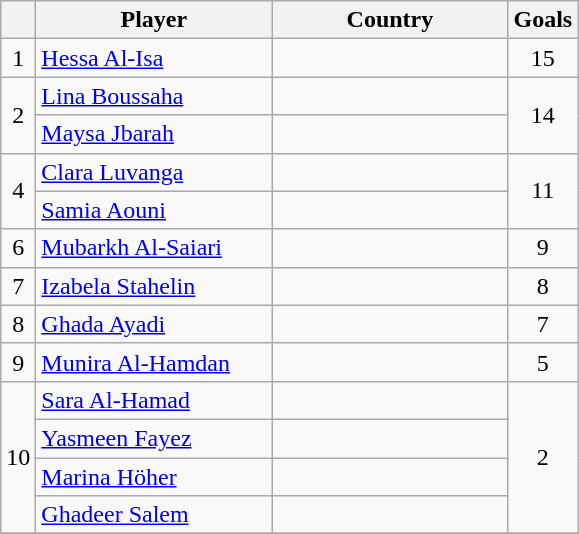<table class="wikitable sortable" style="text-align:center">
<tr>
<th></th>
<th width=150>Player</th>
<th width=150>Country</th>
<th>Goals</th>
</tr>
<tr>
<td align=center>1</td>
<td align=left><a href='#'>Hessa Al-Isa</a></td>
<td align=left></td>
<td>15</td>
</tr>
<tr>
<td align=center rowspan=2>2</td>
<td align=left><a href='#'>Lina Boussaha</a></td>
<td align=left></td>
<td rowspan=2>14</td>
</tr>
<tr>
<td align=left><a href='#'>Maysa Jbarah</a></td>
<td align=left></td>
</tr>
<tr>
<td align=center rowspan=2>4</td>
<td align=left><a href='#'>Clara Luvanga</a></td>
<td align=left></td>
<td rowspan=2>11</td>
</tr>
<tr>
<td align=left><a href='#'>Samia Aouni</a></td>
<td align=left></td>
</tr>
<tr>
<td align=center>6</td>
<td align=left><a href='#'>Mubarkh Al-Saiari</a></td>
<td align=left></td>
<td>9</td>
</tr>
<tr>
<td align=center>7</td>
<td align=left><a href='#'>Izabela Stahelin</a></td>
<td align=left></td>
<td>8</td>
</tr>
<tr>
<td align=center>8</td>
<td align=left><a href='#'>Ghada Ayadi</a></td>
<td align=left></td>
<td>7</td>
</tr>
<tr>
<td align=center>9</td>
<td align=left><a href='#'>Munira Al-Hamdan</a></td>
<td align=left></td>
<td>5</td>
</tr>
<tr>
<td align=center rowspan=4>10</td>
<td align=left><a href='#'>Sara Al-Hamad</a></td>
<td align=left></td>
<td rowspan=4>2</td>
</tr>
<tr>
<td align=left><a href='#'>Yasmeen Fayez</a></td>
<td align=left></td>
</tr>
<tr>
<td align=left><a href='#'>Marina Höher</a></td>
<td align=left></td>
</tr>
<tr>
<td align=left><a href='#'>Ghadeer Salem</a></td>
<td align=left></td>
</tr>
<tr>
</tr>
</table>
